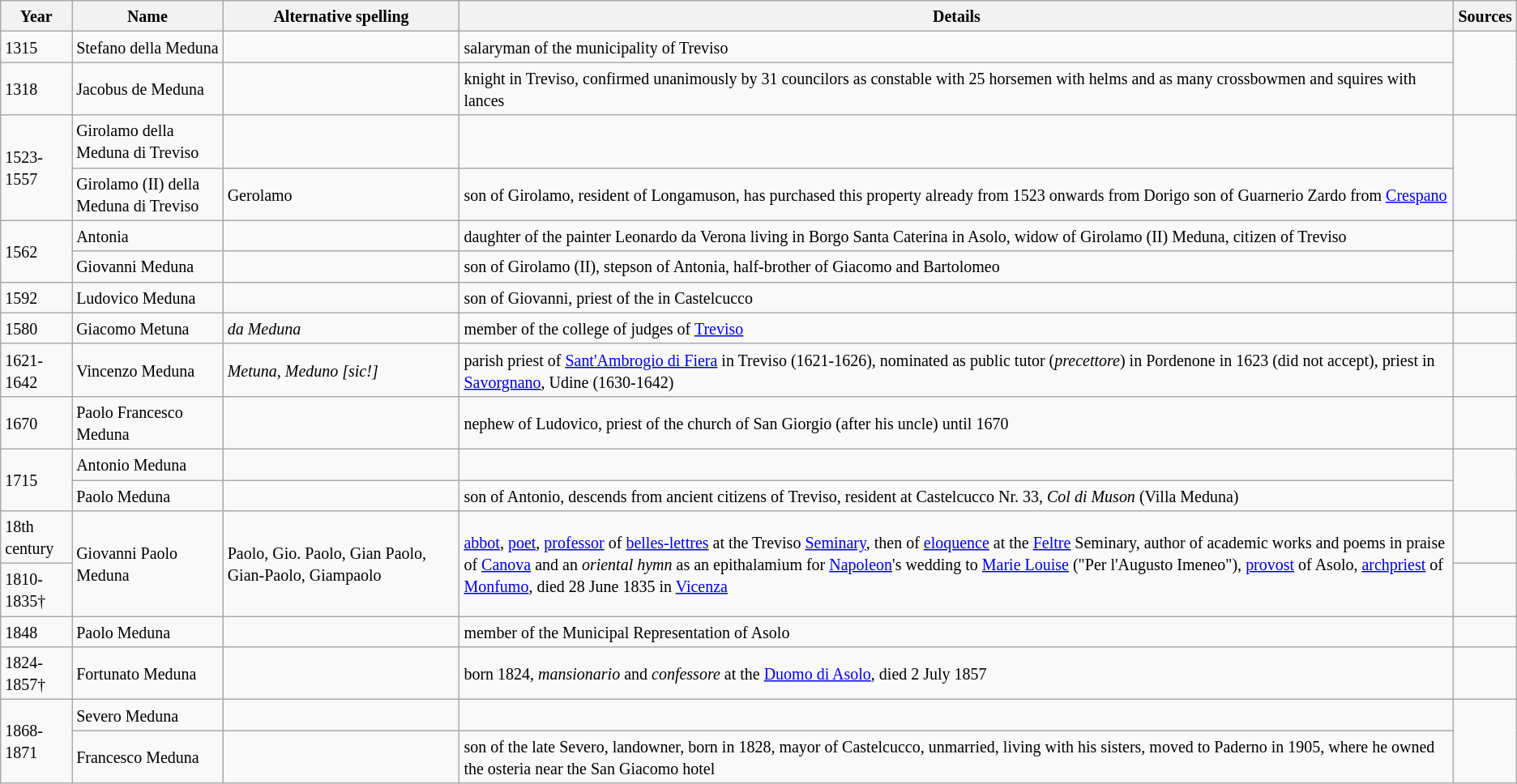<table class="wikitable mw-collapsible mw-collapsed">
<tr>
<th><small>Year</small></th>
<th><small>Name</small></th>
<th style="white-space:nowrap"><small>Alternative spelling</small></th>
<th><small>Details</small></th>
<th><small>Sources</small></th>
</tr>
<tr>
<td><small>1315</small></td>
<td><small>Stefano della Meduna</small></td>
<td></td>
<td><small>salaryman of the municipality of Treviso</small></td>
<td rowspan="2"></td>
</tr>
<tr>
<td><small>1318</small></td>
<td><small>Jacobus de Meduna</small></td>
<td></td>
<td><small>knight in Treviso, confirmed unanimously by 31 councilors as constable with 25 horsemen with helms and as many crossbowmen and squires with lances</small></td>
</tr>
<tr>
<td rowspan="2"><small>1523-1557</small></td>
<td><small>Girolamo della Meduna di Treviso</small></td>
<td></td>
<td></td>
<td rowspan="2"></td>
</tr>
<tr>
<td><small>Girolamo (II) della Meduna di Treviso</small></td>
<td><small>Gerolamo</small></td>
<td><small>son of Girolamo, resident of Longamuson, has purchased this property already from 1523 onwards from Dorigo son of Guarnerio Zardo from <a href='#'>Crespano</a></small></td>
</tr>
<tr>
<td rowspan="2"><small>1562</small></td>
<td><small>Antonia</small></td>
<td></td>
<td><small>daughter of the painter Leonardo da Verona living in Borgo Santa Caterina in Asolo, widow of Girolamo (II) Meduna, citizen of Treviso</small></td>
<td rowspan="2"></td>
</tr>
<tr>
<td><small>Giovanni Meduna</small></td>
<td></td>
<td><small>son of Girolamo (II), stepson of Antonia, half-brother of Giacomo and Bartolomeo</small></td>
</tr>
<tr>
<td><small>1592</small></td>
<td><small>Ludovico Meduna</small></td>
<td></td>
<td><small>son of Giovanni, priest of the  in Castelcucco</small></td>
<td></td>
</tr>
<tr>
<td><small>1580</small></td>
<td><small>Giacomo Metuna</small></td>
<td><em><small>da Meduna</small></em></td>
<td><small>member of the college of judges of <a href='#'>Treviso</a></small></td>
<td></td>
</tr>
<tr>
<td><small>1621-1642</small></td>
<td><small>Vincenzo Meduna</small></td>
<td><em><small>Metuna, Meduno [sic!]</small></em></td>
<td><small>parish priest of <a href='#'>Sant'Ambrogio di Fiera</a> in Treviso (1621-1626), nominated as public tutor (<em>precettore</em>) in Pordenone in 1623 (did not accept), priest in <a href='#'>Savorgnano</a>, Udine (1630-1642)</small></td>
<td></td>
</tr>
<tr>
<td><small>1670</small></td>
<td><small>Paolo Francesco Meduna</small></td>
<td></td>
<td><small>nephew of Ludovico, priest of the church of San Giorgio (after his uncle) until 1670</small></td>
<td></td>
</tr>
<tr>
<td rowspan="2"><small>1715</small></td>
<td><small>Antonio Meduna</small></td>
<td></td>
<td></td>
<td rowspan="2"></td>
</tr>
<tr>
<td><small>Paolo Meduna</small></td>
<td></td>
<td><small>son of Antonio, descends from ancient citizens of Treviso, resident at Castelcucco Nr. 33, <em>Col di Muson</em> (Villa Meduna)</small></td>
</tr>
<tr>
<td><small>18th century</small></td>
<td rowspan="2"><small>Giovanni Paolo Meduna</small></td>
<td rowspan="2"><small>Paolo, Gio. Paolo, Gian Paolo, Gian-Paolo, Giampaolo</small></td>
<td rowspan="2"><small><a href='#'>abbot</a>, <a href='#'>poet</a>, <a href='#'>professor</a> of <a href='#'>belles-lettres</a> at the Treviso <a href='#'>Seminary</a>, then of <a href='#'>eloquence</a> at the <a href='#'>Feltre</a> Seminary, author of academic works and poems in praise of <a href='#'>Canova</a> and an <em>oriental hymn</em> as an epithalamium for <a href='#'>Napoleon</a>'s wedding to <a href='#'>Marie Louise</a> ("Per l'Augusto Imeneo"), <a href='#'>provost</a> of Asolo, <a href='#'>archpriest</a> of <a href='#'>Monfumo</a>, died 28 June 1835 in <a href='#'>Vicenza</a></small></td>
<td></td>
</tr>
<tr>
<td><small>1810-1835†</small></td>
<td></td>
</tr>
<tr>
<td><small>1848</small></td>
<td><small>Paolo Meduna</small></td>
<td></td>
<td><small>member of the Municipal Representation of Asolo</small></td>
<td></td>
</tr>
<tr>
<td><small>1824-1857†</small></td>
<td><small>Fortunato Meduna</small></td>
<td></td>
<td><small>born 1824, <em>mansionario</em> and <em>confessore</em> at the <a href='#'>Duomo di Asolo</a>, died 2 July 1857</small></td>
<td></td>
</tr>
<tr>
<td rowspan="2"><small>1868-1871</small></td>
<td><small>Severo Meduna</small></td>
<td></td>
<td></td>
<td rowspan="2"></td>
</tr>
<tr>
<td><small>Francesco Meduna</small></td>
<td></td>
<td><small>son of the late Severo, landowner, born in 1828, mayor of Castelcucco, unmarried, living with his sisters, moved to Paderno in 1905, where he owned the osteria near the San Giacomo hotel</small></td>
</tr>
</table>
